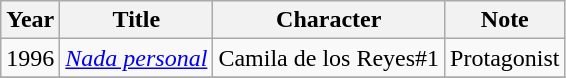<table class="wikitable">
<tr>
<th>Year</th>
<th>Title</th>
<th>Character</th>
<th>Note</th>
</tr>
<tr>
<td>1996</td>
<td><em><a href='#'>Nada personal</a></em></td>
<td>Camila de los Reyes#1</td>
<td>Protagonist</td>
</tr>
<tr>
</tr>
</table>
